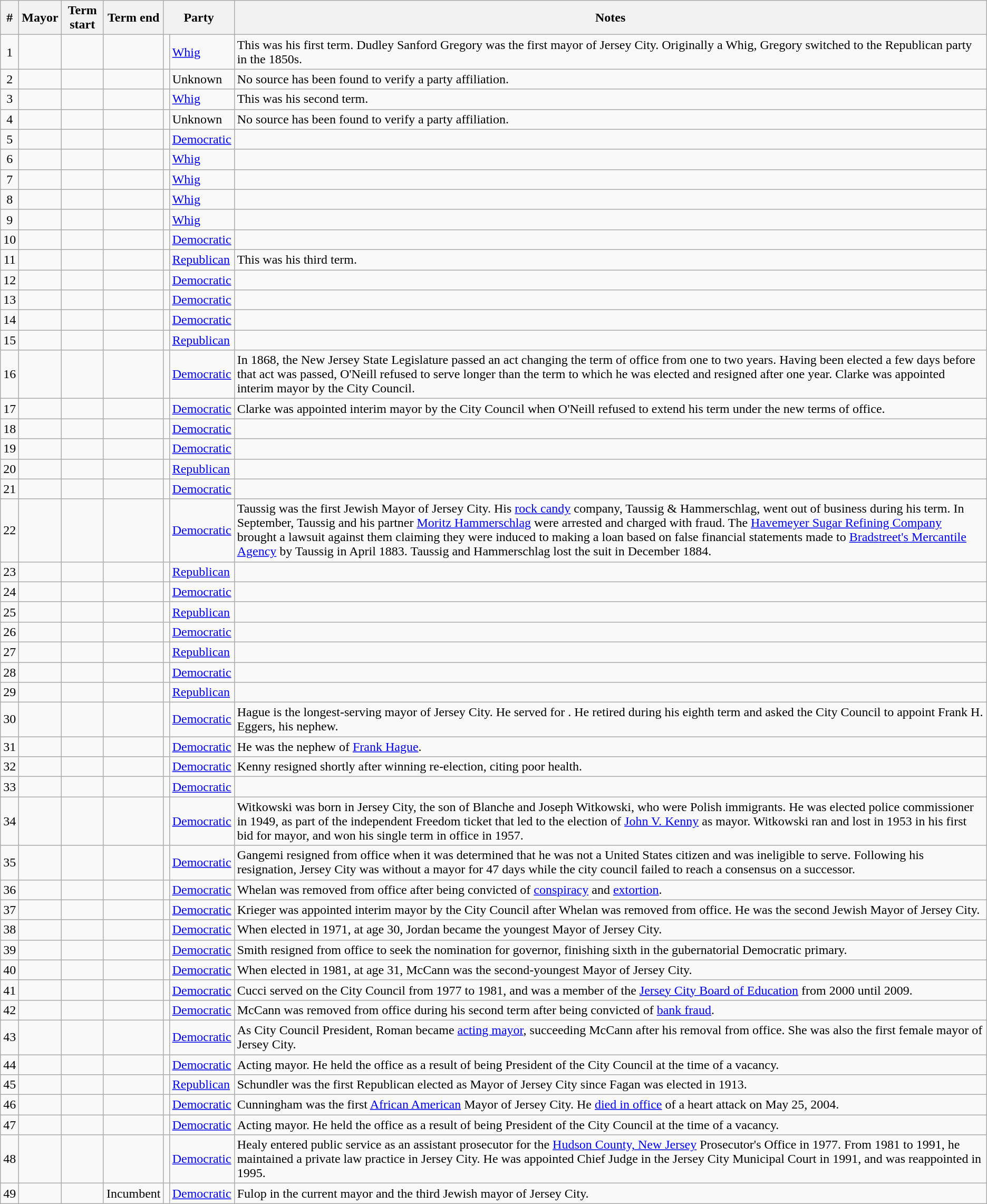<table class="wikitable sortable">
<tr>
<th align=center>#</th>
<th>Mayor</th>
<th>Term start</th>
<th>Term end</th>
<th colspan=2>Party</th>
<th>Notes</th>
</tr>
<tr>
<td align=center>1</td>
<td></td>
<td align=center></td>
<td align=center></td>
<td bgcolor=></td>
<td><a href='#'>Whig</a></td>
<td>This was his first term. Dudley Sanford Gregory was the first mayor of Jersey City. Originally a Whig, Gregory switched to the Republican party in the 1850s.</td>
</tr>
<tr>
<td align=center>2</td>
<td></td>
<td align=center></td>
<td align=center></td>
<td bgcolor=></td>
<td>Unknown</td>
<td>No source has been found to verify a party affiliation.</td>
</tr>
<tr>
<td align=center>3</td>
<td></td>
<td align=center></td>
<td align=center></td>
<td bgcolor=></td>
<td><a href='#'>Whig</a></td>
<td>This was his second term.</td>
</tr>
<tr>
<td align=center>4</td>
<td></td>
<td align=center></td>
<td align=center></td>
<td bgcolor=></td>
<td>Unknown</td>
<td>No source has been found to verify a party affiliation.</td>
</tr>
<tr>
<td align=center>5</td>
<td></td>
<td align=center></td>
<td align=center></td>
<td bgcolor=></td>
<td><a href='#'>Democratic</a></td>
<td></td>
</tr>
<tr>
<td align=center>6</td>
<td></td>
<td align=center></td>
<td align=center></td>
<td bgcolor=></td>
<td><a href='#'>Whig</a></td>
<td></td>
</tr>
<tr>
<td align=center>7</td>
<td></td>
<td align=center></td>
<td align=center></td>
<td bgcolor=></td>
<td><a href='#'>Whig</a></td>
<td></td>
</tr>
<tr>
<td align=center>8</td>
<td></td>
<td align=center></td>
<td align=center></td>
<td bgcolor=></td>
<td><a href='#'>Whig</a></td>
<td></td>
</tr>
<tr>
<td align=center>9</td>
<td></td>
<td align=center></td>
<td align=center></td>
<td bgcolor=></td>
<td><a href='#'>Whig</a></td>
<td></td>
</tr>
<tr>
<td align=center>10</td>
<td></td>
<td align=center></td>
<td align=center></td>
<td bgcolor=></td>
<td><a href='#'>Democratic</a></td>
<td></td>
</tr>
<tr>
<td align=center>11</td>
<td></td>
<td align=center></td>
<td align=center></td>
<td bgcolor=></td>
<td><a href='#'>Republican</a></td>
<td>This was his third term.</td>
</tr>
<tr>
<td align=center>12</td>
<td></td>
<td align=center></td>
<td align=center></td>
<td bgcolor=></td>
<td><a href='#'>Democratic</a></td>
<td></td>
</tr>
<tr>
<td align=center>13</td>
<td></td>
<td align=center></td>
<td align=center></td>
<td bgcolor=></td>
<td><a href='#'>Democratic</a></td>
<td></td>
</tr>
<tr>
<td align=center>14</td>
<td></td>
<td align=center></td>
<td align=center></td>
<td bgcolor=></td>
<td><a href='#'>Democratic</a></td>
<td></td>
</tr>
<tr>
<td align=center>15</td>
<td></td>
<td align=center></td>
<td align=center></td>
<td bgcolor=></td>
<td><a href='#'>Republican</a></td>
<td></td>
</tr>
<tr>
<td align=center>16</td>
<td></td>
<td align=center></td>
<td align=center></td>
<td bgcolor=></td>
<td><a href='#'>Democratic</a></td>
<td>In 1868, the New Jersey State Legislature passed an act changing the term of office from one to two years. Having been elected a few days before that act was passed, O'Neill refused to serve longer than the term to which he was elected and resigned after one year. Clarke was appointed interim mayor by the City Council.</td>
</tr>
<tr>
<td align=center>17</td>
<td></td>
<td align=center></td>
<td align=center></td>
<td bgcolor=></td>
<td><a href='#'>Democratic</a></td>
<td>Clarke was appointed interim mayor by the City Council when O'Neill refused to extend his term under the new terms of office.</td>
</tr>
<tr>
<td align=center>18</td>
<td></td>
<td align=center></td>
<td align=center></td>
<td bgcolor=></td>
<td><a href='#'>Democratic</a></td>
<td></td>
</tr>
<tr>
<td align=center>19</td>
<td></td>
<td align=center></td>
<td align=center></td>
<td bgcolor=></td>
<td><a href='#'>Democratic</a></td>
<td></td>
</tr>
<tr>
<td align=center>20</td>
<td></td>
<td align=center></td>
<td align=center></td>
<td bgcolor=></td>
<td><a href='#'>Republican</a></td>
<td></td>
</tr>
<tr>
<td align=center>21</td>
<td></td>
<td align=center></td>
<td align=center></td>
<td bgcolor=></td>
<td><a href='#'>Democratic</a></td>
<td></td>
</tr>
<tr>
<td align=center>22</td>
<td></td>
<td align=center></td>
<td align=center></td>
<td bgcolor=></td>
<td><a href='#'>Democratic</a></td>
<td>Taussig was the first Jewish Mayor of Jersey City. His <a href='#'>rock candy</a> company, Taussig & Hammerschlag, went out of business during his term. In September, Taussig and his partner <a href='#'>Moritz Hammerschlag</a> were arrested and charged with fraud. The <a href='#'>Havemeyer Sugar Refining Company</a> brought a lawsuit against them claiming they were induced to making a loan based on false financial statements made to <a href='#'>Bradstreet's Mercantile Agency</a> by Taussig in April 1883. Taussig and Hammerschlag lost the suit in December 1884.</td>
</tr>
<tr>
<td align=center>23</td>
<td></td>
<td align=center></td>
<td align=center></td>
<td bgcolor=></td>
<td><a href='#'>Republican</a></td>
<td></td>
</tr>
<tr>
<td align=center>24</td>
<td></td>
<td align=center></td>
<td align=center></td>
<td bgcolor=></td>
<td><a href='#'>Democratic</a></td>
<td></td>
</tr>
<tr>
<td align=center>25</td>
<td></td>
<td align=center></td>
<td align=center></td>
<td bgcolor=></td>
<td><a href='#'>Republican</a></td>
<td></td>
</tr>
<tr>
<td align=center>26</td>
<td></td>
<td align=center></td>
<td align=center></td>
<td bgcolor=></td>
<td><a href='#'>Democratic</a></td>
<td></td>
</tr>
<tr>
<td align=center>27</td>
<td></td>
<td align=center></td>
<td align=center></td>
<td bgcolor=></td>
<td><a href='#'>Republican</a></td>
<td></td>
</tr>
<tr>
<td align=center>28</td>
<td></td>
<td align=center></td>
<td align=center></td>
<td bgcolor=></td>
<td><a href='#'>Democratic</a></td>
<td></td>
</tr>
<tr>
<td align=center>29</td>
<td></td>
<td align=center></td>
<td align=center></td>
<td bgcolor=></td>
<td><a href='#'>Republican</a></td>
<td></td>
</tr>
<tr>
<td align=center>30</td>
<td></td>
<td align=center></td>
<td align=center></td>
<td bgcolor=></td>
<td><a href='#'>Democratic</a></td>
<td>Hague is the longest-serving mayor of Jersey City. He served for . He retired during his eighth term and asked the City Council to appoint Frank H. Eggers, his nephew.</td>
</tr>
<tr>
<td align=center>31</td>
<td></td>
<td align=center></td>
<td align=center></td>
<td bgcolor=></td>
<td><a href='#'>Democratic</a></td>
<td>He was the nephew of <a href='#'>Frank Hague</a>.</td>
</tr>
<tr>
<td align=center>32</td>
<td></td>
<td align=center></td>
<td align=center></td>
<td bgcolor=></td>
<td><a href='#'>Democratic</a></td>
<td>Kenny resigned shortly after winning re-election, citing poor health.</td>
</tr>
<tr>
<td align=center>33</td>
<td></td>
<td align=center></td>
<td align=center></td>
<td bgcolor=></td>
<td><a href='#'>Democratic</a></td>
<td></td>
</tr>
<tr>
<td align=center>34</td>
<td></td>
<td align=center></td>
<td align=center></td>
<td bgcolor=></td>
<td><a href='#'>Democratic</a></td>
<td>Witkowski was born in Jersey City, the son of Blanche and Joseph Witkowski, who were Polish immigrants. He was elected police commissioner in 1949, as part of the independent Freedom ticket that led to the election of <a href='#'>John V. Kenny</a> as mayor. Witkowski ran and lost in 1953 in his first bid for mayor, and won his single term in office in 1957.</td>
</tr>
<tr>
<td align=center>35</td>
<td></td>
<td align=center></td>
<td align=center></td>
<td bgcolor=></td>
<td><a href='#'>Democratic</a></td>
<td>Gangemi resigned from office when it was determined that he was not a United States citizen and was ineligible to serve. Following his resignation, Jersey City was without a mayor for 47 days while the city council failed to reach a consensus on a successor.</td>
</tr>
<tr>
<td align=center>36</td>
<td></td>
<td align=center></td>
<td align=center></td>
<td bgcolor=></td>
<td><a href='#'>Democratic</a></td>
<td>Whelan was removed from office after being convicted of <a href='#'>conspiracy</a> and <a href='#'>extortion</a>.</td>
</tr>
<tr>
<td align=center>37</td>
<td></td>
<td align=center></td>
<td align=center></td>
<td bgcolor=></td>
<td><a href='#'>Democratic</a></td>
<td>Krieger was appointed interim mayor by the City Council after Whelan was removed from office. He was the second Jewish Mayor of Jersey City.</td>
</tr>
<tr>
<td align=center>38</td>
<td></td>
<td align=center></td>
<td align=center></td>
<td bgcolor=></td>
<td><a href='#'>Democratic</a></td>
<td>When elected in 1971, at age 30, Jordan became the youngest Mayor of Jersey City.</td>
</tr>
<tr>
<td align=center>39</td>
<td></td>
<td align=center></td>
<td align=center></td>
<td bgcolor=></td>
<td><a href='#'>Democratic</a></td>
<td>Smith resigned from office to seek the nomination for governor, finishing sixth in the gubernatorial Democratic primary.</td>
</tr>
<tr>
<td align=center>40</td>
<td></td>
<td align=center></td>
<td align=center></td>
<td bgcolor=></td>
<td><a href='#'>Democratic</a></td>
<td>When elected in 1981, at age 31, McCann was the second-youngest Mayor of Jersey City.</td>
</tr>
<tr>
<td align=center>41</td>
<td></td>
<td align=center></td>
<td align=center></td>
<td bgcolor=></td>
<td><a href='#'>Democratic</a></td>
<td>Cucci served on the City Council from 1977 to 1981, and was a member of the <a href='#'>Jersey City Board of Education</a> from 2000 until 2009.</td>
</tr>
<tr>
<td align=center>42</td>
<td></td>
<td align=center></td>
<td align=center></td>
<td bgcolor=></td>
<td><a href='#'>Democratic</a></td>
<td>McCann was removed from office during his second term after being convicted of <a href='#'>bank fraud</a>.</td>
</tr>
<tr>
<td align=center>43</td>
<td></td>
<td align=center></td>
<td align=center></td>
<td bgcolor=></td>
<td><a href='#'>Democratic</a></td>
<td>As City Council President, Roman became <a href='#'>acting mayor</a>, succeeding McCann after his removal from office. She was also the first female mayor of Jersey City.</td>
</tr>
<tr>
<td align=center>44</td>
<td></td>
<td align=center></td>
<td align=center></td>
<td bgcolor=></td>
<td><a href='#'>Democratic</a></td>
<td>Acting mayor. He held the office as a result of being President of the City Council at the time of a vacancy.</td>
</tr>
<tr>
<td align=center>45</td>
<td></td>
<td align=center></td>
<td align=center></td>
<td bgcolor=></td>
<td><a href='#'>Republican</a></td>
<td>Schundler was the first Republican elected as Mayor of Jersey City since Fagan was elected in 1913.</td>
</tr>
<tr>
<td align=center>46</td>
<td></td>
<td align=center></td>
<td align=center></td>
<td bgcolor=></td>
<td><a href='#'>Democratic</a></td>
<td>Cunningham was the first <a href='#'>African American</a> Mayor of Jersey City. He <a href='#'>died in office</a> of a heart attack on May 25, 2004.</td>
</tr>
<tr>
<td align=center>47</td>
<td></td>
<td align=center></td>
<td align=center></td>
<td bgcolor=></td>
<td><a href='#'>Democratic</a></td>
<td>Acting mayor. He held the office as a result of being President of the City Council at the time of a vacancy.</td>
</tr>
<tr>
<td align=center>48</td>
<td></td>
<td align=center></td>
<td align=center></td>
<td bgcolor=></td>
<td><a href='#'>Democratic</a></td>
<td>Healy entered public service as an assistant prosecutor for the <a href='#'>Hudson County, New Jersey</a> Prosecutor's Office in 1977. From 1981 to 1991, he maintained a private law practice in Jersey City. He was appointed Chief Judge in the Jersey City Municipal Court in 1991, and was reappointed in 1995.</td>
</tr>
<tr>
<td align=center>49</td>
<td></td>
<td align=center></td>
<td align=center>Incumbent</td>
<td bgcolor=></td>
<td><a href='#'>Democratic</a></td>
<td>Fulop in the current mayor and the third Jewish mayor of Jersey City.</td>
</tr>
</table>
